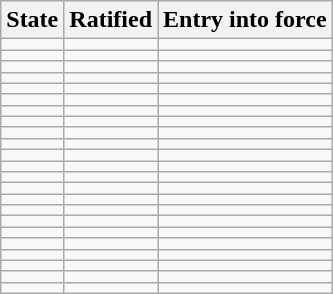<table class="wikitable sortable">
<tr>
<th>State</th>
<th>Ratified</th>
<th>Entry into force</th>
</tr>
<tr>
<td></td>
<td></td>
<td></td>
</tr>
<tr>
<td></td>
<td></td>
<td></td>
</tr>
<tr>
<td></td>
<td></td>
<td></td>
</tr>
<tr>
<td></td>
<td></td>
<td></td>
</tr>
<tr>
<td></td>
<td></td>
<td></td>
</tr>
<tr>
<td></td>
<td></td>
<td><em></em></td>
</tr>
<tr>
<td></td>
<td></td>
<td></td>
</tr>
<tr>
<td></td>
<td></td>
<td></td>
</tr>
<tr>
<td></td>
<td></td>
<td></td>
</tr>
<tr>
<td></td>
<td></td>
<td></td>
</tr>
<tr>
<td></td>
<td></td>
<td></td>
</tr>
<tr>
<td></td>
<td></td>
<td></td>
</tr>
<tr>
<td></td>
<td></td>
<td></td>
</tr>
<tr>
<td></td>
<td></td>
<td></td>
</tr>
<tr>
<td></td>
<td></td>
<td></td>
</tr>
<tr>
<td></td>
<td></td>
<td></td>
</tr>
<tr>
<td></td>
<td></td>
<td></td>
</tr>
<tr>
<td></td>
<td></td>
<td></td>
</tr>
<tr>
<td></td>
<td></td>
<td></td>
</tr>
<tr>
<td></td>
<td></td>
<td></td>
</tr>
<tr>
<td></td>
<td></td>
<td></td>
</tr>
<tr>
<td></td>
<td></td>
<td></td>
</tr>
<tr>
<td></td>
<td></td>
<td></td>
</tr>
</table>
